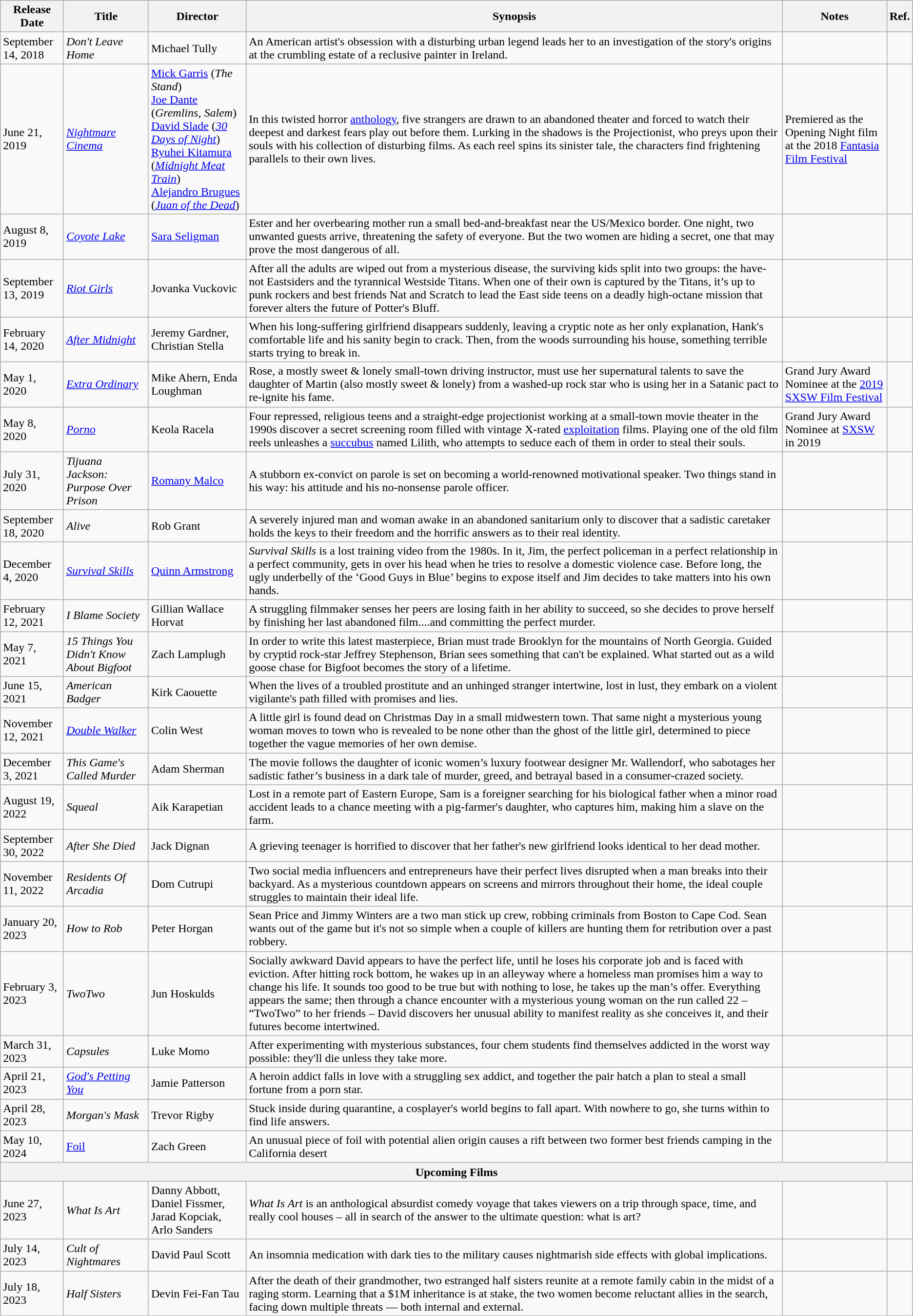<table class="wikitable">
<tr>
<th>Release Date</th>
<th>Title</th>
<th>Director</th>
<th>Synopsis</th>
<th>Notes</th>
<th>Ref.</th>
</tr>
<tr>
<td>September 14, 2018</td>
<td><em>Don't Leave Home</em></td>
<td>Michael Tully</td>
<td>An American artist's obsession with a disturbing urban legend leads her to an investigation of the story's origins at the crumbling estate of a reclusive painter in Ireland.</td>
<td></td>
<td></td>
</tr>
<tr>
<td>June 21, 2019</td>
<td><em><a href='#'>Nightmare Cinema</a></em></td>
<td><a href='#'>Mick Garris</a> (<em>The Stand</em>)<br><a href='#'>Joe Dante</a> (<em>Gremlins</em>, <em>Salem</em>)<br><a href='#'>David Slade</a> (<em><a href='#'>30 Days of Night</a></em>)<br><a href='#'>Ryuhei Kitamura</a> (<em><a href='#'>Midnight Meat Train</a></em>)<br><a href='#'>Alejandro Brugues</a> (<em><a href='#'>Juan of the Dead</a></em>)</td>
<td>In this twisted horror <a href='#'>anthology</a>, five strangers are drawn to an abandoned theater and forced to watch their deepest and darkest fears play out before them. Lurking in the shadows is the Projectionist, who preys upon their souls with his collection of disturbing films. As each reel spins its sinister tale, the characters find frightening parallels to their own lives.</td>
<td>Premiered as the Opening Night film at the 2018 <a href='#'>Fantasia Film Festival</a></td>
<td></td>
</tr>
<tr>
<td>August 8, 2019</td>
<td><em><a href='#'>Coyote Lake</a></em></td>
<td><a href='#'>Sara Seligman</a></td>
<td>Ester and her overbearing mother run a small bed-and-breakfast near the US/Mexico border. One night, two unwanted guests arrive, threatening the safety of everyone. But the two women are hiding a secret, one that may prove the most dangerous of all.</td>
<td></td>
<td></td>
</tr>
<tr>
<td>September 13, 2019</td>
<td><em><a href='#'>Riot Girls</a></em></td>
<td>Jovanka Vuckovic</td>
<td>After all the adults are wiped out from a mysterious disease, the surviving kids split into two groups: the have-not Eastsiders and the tyrannical Westside Titans.  When one of their own is captured by the Titans, it’s up to punk rockers and best friends Nat and Scratch to lead the East side teens on a deadly high-octane mission that forever alters the future of Potter's Bluff.</td>
<td></td>
<td></td>
</tr>
<tr>
<td>February 14, 2020</td>
<td><em><a href='#'>After Midnight</a></em></td>
<td>Jeremy Gardner, Christian Stella</td>
<td>When his long-suffering girlfriend disappears suddenly, leaving a cryptic note as her only explanation, Hank's comfortable life and his sanity begin to crack. Then, from the woods surrounding his house, something terrible starts trying to break in.</td>
<td></td>
<td></td>
</tr>
<tr>
<td>May 1, 2020</td>
<td><em><a href='#'>Extra Ordinary</a></em></td>
<td>Mike Ahern, Enda Loughman</td>
<td>Rose, a mostly sweet & lonely small-town driving instructor, must use her supernatural talents to save the daughter of Martin (also mostly sweet & lonely) from a washed-up rock star who is using her in a Satanic pact to re-ignite his fame.</td>
<td>Grand Jury Award Nominee at the <a href='#'>2019 SXSW Film Festival</a></td>
<td></td>
</tr>
<tr>
<td>May 8, 2020</td>
<td><em><a href='#'>Porno</a></em></td>
<td>Keola Racela</td>
<td>Four repressed, religious teens and a straight-edge projectionist working at a small-town movie theater in the 1990s discover a secret screening room filled with vintage X-rated <a href='#'>exploitation</a> films. Playing one of the old film reels unleashes a <a href='#'>succubus</a> named Lilith, who attempts to seduce each of them in order to steal their souls.</td>
<td>Grand Jury Award Nominee at <a href='#'>SXSW</a> in 2019</td>
<td></td>
</tr>
<tr>
<td>July 31, 2020</td>
<td><em>Tijuana Jackson: Purpose Over Prison</em></td>
<td><a href='#'>Romany Malco</a></td>
<td>A stubborn ex-convict on parole is set on becoming a world-renowned motivational speaker.  Two things stand in his way: his attitude and his no-nonsense parole officer.</td>
<td></td>
<td></td>
</tr>
<tr>
<td>September 18, 2020</td>
<td><em>Alive</em></td>
<td>Rob Grant</td>
<td>A severely injured man and woman awake in an abandoned sanitarium only to discover that a sadistic caretaker holds the keys to their freedom and the horrific answers as to their real identity.</td>
<td></td>
<td></td>
</tr>
<tr>
<td>December 4, 2020</td>
<td><em><a href='#'>Survival Skills</a></em></td>
<td><a href='#'>Quinn Armstrong</a></td>
<td><em>Survival Skills</em> is a lost training video from the 1980s. In it, Jim, the perfect policeman in a perfect relationship in a perfect community, gets in over his head when he tries to resolve a domestic violence case. Before long, the ugly underbelly of the ‘Good Guys in Blue’ begins to expose itself and Jim decides to take matters into his own hands.</td>
<td></td>
<td></td>
</tr>
<tr>
<td>February 12, 2021</td>
<td><em>I Blame Society</em></td>
<td>Gillian Wallace Horvat</td>
<td>A struggling filmmaker senses her peers are losing faith in her ability to succeed, so she decides to prove herself by finishing her last abandoned film....and committing the perfect murder.</td>
<td></td>
<td></td>
</tr>
<tr>
<td>May 7, 2021</td>
<td><em>15 Things You Didn't Know About Bigfoot</em></td>
<td>Zach Lamplugh</td>
<td>In order to write this latest masterpiece, Brian must trade Brooklyn for the mountains of North Georgia.  Guided by cryptid rock-star Jeffrey Stephenson, Brian sees something that can't be explained.  What started out as a wild goose chase for Bigfoot becomes the story of a lifetime.</td>
<td></td>
<td></td>
</tr>
<tr>
<td>June 15, 2021</td>
<td><em>American Badger</em></td>
<td>Kirk Caouette</td>
<td>When the lives of a troubled prostitute and an unhinged stranger intertwine, lost in lust, they embark on a violent vigilante's path filled with promises and lies.</td>
<td></td>
<td></td>
</tr>
<tr>
<td>November 12, 2021</td>
<td><em><a href='#'>Double Walker</a></em></td>
<td>Colin West</td>
<td>A little girl is found dead on Christmas Day in a small midwestern town. That same night a mysterious young woman moves to town who is revealed to be none other than the ghost of the little girl, determined to piece together the vague memories of her own demise.</td>
<td></td>
<td></td>
</tr>
<tr>
<td>December 3, 2021</td>
<td><em>This Game's Called Murder</em></td>
<td>Adam Sherman</td>
<td>The movie follows the daughter of iconic women’s luxury footwear designer Mr. Wallendorf, who sabotages her sadistic father’s business in a dark tale of murder, greed, and betrayal based in a consumer-crazed society.</td>
<td></td>
<td></td>
</tr>
<tr>
<td>August 19, 2022</td>
<td><em>Squeal</em></td>
<td>Aik Karapetian</td>
<td>Lost in a remote part of Eastern Europe, Sam is a foreigner searching for his biological father when a minor road accident leads to a chance meeting with a pig-farmer's daughter, who captures him, making him a slave on the farm.</td>
<td></td>
<td></td>
</tr>
<tr>
<td>September 30, 2022</td>
<td><em>After She Died</em></td>
<td>Jack Dignan</td>
<td>A grieving teenager is horrified to discover that her father's new girlfriend looks identical to her dead mother.</td>
<td></td>
<td></td>
</tr>
<tr>
<td>November 11, 2022</td>
<td><em>Residents Of Arcadia</em></td>
<td>Dom Cutrupi</td>
<td>Two social media influencers and entrepreneurs have their perfect lives disrupted when a man breaks into their backyard.  As a mysterious countdown appears on screens and mirrors throughout their home, the ideal couple struggles to maintain their ideal life.</td>
<td></td>
<td></td>
</tr>
<tr>
<td>January 20, 2023</td>
<td><em>How to Rob</em></td>
<td>Peter Horgan</td>
<td>Sean Price and Jimmy Winters are a two man stick up crew, robbing criminals from Boston to Cape Cod. Sean wants out of the game but it's not so simple when a couple of killers are hunting them for retribution over a past robbery.</td>
<td></td>
<td></td>
</tr>
<tr>
<td>February 3, 2023</td>
<td><em>TwoTwo</em></td>
<td>Jun Hoskulds</td>
<td>Socially awkward David appears to have the perfect life, until he loses his corporate job and is faced with eviction. After hitting rock bottom, he wakes up in an alleyway where a homeless man promises him a way to change his life. It sounds too good to be true but with nothing to lose, he takes up the man’s offer. Everything appears the same; then through a chance encounter with a mysterious young woman on the run called 22 – “TwoTwo” to her friends – David discovers her unusual ability to manifest reality as she conceives it, and their futures become intertwined.</td>
<td></td>
<td></td>
</tr>
<tr>
<td>March 31, 2023</td>
<td><em>Capsules</em></td>
<td>Luke Momo</td>
<td>After experimenting with mysterious substances, four chem students find themselves addicted in the worst way possible: they'll die unless they take more.</td>
<td></td>
<td></td>
</tr>
<tr>
<td>April 21, 2023</td>
<td><em><a href='#'>God's Petting You</a></em></td>
<td>Jamie Patterson</td>
<td>A heroin addict falls in love with a struggling sex addict, and together the pair hatch a plan to steal a small fortune from a porn star.</td>
<td></td>
<td></td>
</tr>
<tr>
<td>April 28, 2023</td>
<td><em>Morgan's Mask</em></td>
<td>Trevor Rigby</td>
<td>Stuck inside during quarantine, a cosplayer's world begins to fall apart. With nowhere to go, she turns within to find life answers.</td>
<td></td>
<td></td>
</tr>
<tr>
<td>May 10,<br>2024</td>
<td><a href='#'>Foil</a></td>
<td>Zach Green</td>
<td>An unusual piece of foil with potential alien origin causes a rift between two former best friends camping in the California desert</td>
<td></td>
<td></td>
</tr>
<tr>
<th colspan="6">Upcoming Films</th>
</tr>
<tr>
<td>June 27, 2023</td>
<td><em>What Is Art</em></td>
<td>Danny Abbott, Daniel Fissmer, Jarad Kopciak, Arlo Sanders</td>
<td><em>What Is Art</em> is an anthological absurdist comedy voyage that takes viewers on a trip through space, time, and really cool houses – all in search of the answer to the ultimate question: what is art?</td>
<td></td>
<td></td>
</tr>
<tr>
<td>July 14, 2023</td>
<td><em>Cult of Nightmares</em></td>
<td>David Paul Scott</td>
<td>An insomnia medication with dark ties to the military causes nightmarish side effects with global implications.</td>
<td></td>
<td></td>
</tr>
<tr>
<td>July 18, 2023</td>
<td><em>Half Sisters</em></td>
<td>Devin Fei-Fan Tau</td>
<td>After the death of their grandmother, two estranged half sisters reunite at a remote family cabin in the midst of a raging storm. Learning that a $1M inheritance is at stake, the two women become reluctant allies in the search, facing down multiple threats — both internal and external.</td>
<td></td>
<td></td>
</tr>
</table>
